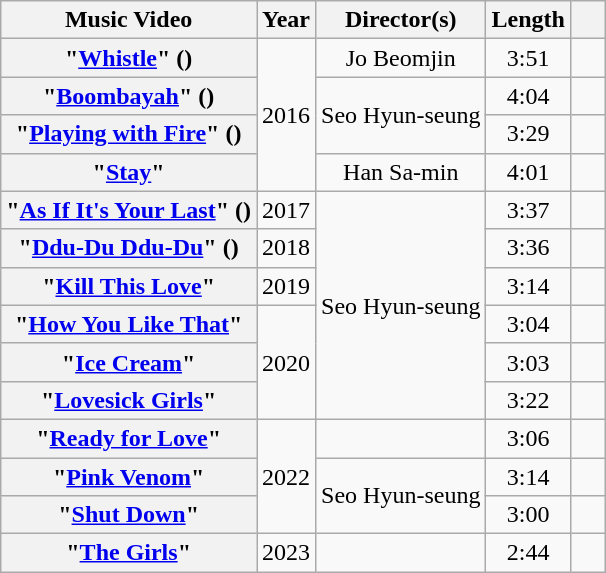<table class="wikitable plainrowheaders" style="text-align:center;">
<tr>
<th scope="col">Music Video</th>
<th scope="col">Year</th>
<th scope="col">Director(s)</th>
<th scope="col">Length</th>
<th scope="col" style="width:1em;"></th>
</tr>
<tr>
<th scope="row">"<a href='#'>Whistle</a>" ()</th>
<td rowspan="4">2016</td>
<td>Jo Beomjin</td>
<td>3:51</td>
<td></td>
</tr>
<tr>
<th scope="row">"<a href='#'>Boombayah</a>" ()</th>
<td rowspan="2">Seo Hyun-seung</td>
<td>4:04</td>
<td></td>
</tr>
<tr>
<th scope="row">"<a href='#'>Playing with Fire</a>" ()</th>
<td>3:29</td>
<td></td>
</tr>
<tr>
<th scope="row">"<a href='#'>Stay</a>"</th>
<td>Han Sa-min</td>
<td>4:01</td>
<td></td>
</tr>
<tr>
<th scope="row">"<a href='#'>As If It's Your Last</a>" ()</th>
<td>2017</td>
<td rowspan="6">Seo Hyun-seung</td>
<td>3:37</td>
<td></td>
</tr>
<tr>
<th scope="row">"<a href='#'>Ddu-Du Ddu-Du</a>" ()</th>
<td>2018</td>
<td>3:36</td>
<td></td>
</tr>
<tr>
<th scope="row">"<a href='#'>Kill This Love</a>"</th>
<td>2019</td>
<td>3:14</td>
<td></td>
</tr>
<tr>
<th scope="row">"<a href='#'>How You Like That</a>"</th>
<td rowspan="3">2020</td>
<td>3:04</td>
<td></td>
</tr>
<tr>
<th scope="row">"<a href='#'>Ice Cream</a>"</th>
<td>3:03</td>
<td></td>
</tr>
<tr>
<th scope="row">"<a href='#'>Lovesick Girls</a>"</th>
<td>3:22</td>
<td></td>
</tr>
<tr>
<th scope="row">"<a href='#'>Ready for Love</a>"</th>
<td rowspan="3">2022</td>
<td></td>
<td>3:06</td>
<td></td>
</tr>
<tr>
<th scope="row">"<a href='#'>Pink Venom</a>"</th>
<td rowspan="2">Seo Hyun-seung</td>
<td>3:14</td>
<td></td>
</tr>
<tr>
<th scope="row">"<a href='#'>Shut Down</a>"</th>
<td>3:00</td>
<td></td>
</tr>
<tr>
<th scope="row">"<a href='#'>The Girls</a>"</th>
<td>2023</td>
<td></td>
<td>2:44</td>
<td></td>
</tr>
</table>
